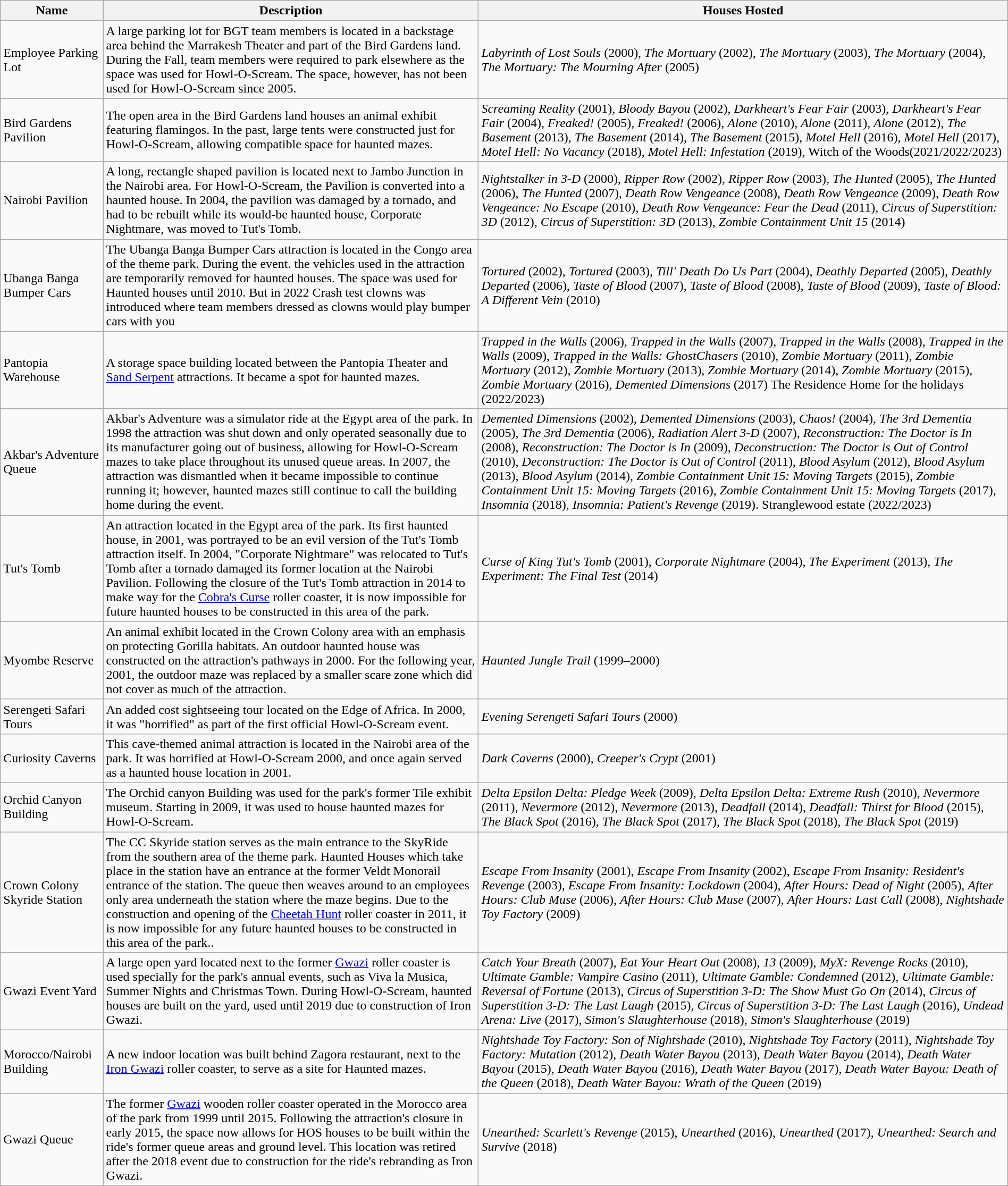<table class="wikitable collapsible collapsed" style="width:100%">
<tr>
<th>Name</th>
<th>Description</th>
<th>Houses Hosted</th>
</tr>
<tr>
<td>Employee Parking Lot</td>
<td>A large parking lot for BGT team members is located in a backstage area behind the Marrakesh Theater and part of the Bird Gardens land. During the Fall, team members were required to park elsewhere as the space was used for Howl-O-Scream. The space, however, has not been used for Howl-O-Scream since 2005.</td>
<td><em>Labyrinth of Lost Souls</em> (2000), <em>The Mortuary</em> (2002), <em>The Mortuary</em> (2003), <em>The Mortuary</em> (2004), <em>The Mortuary: The Mourning After</em> (2005)</td>
</tr>
<tr>
<td>Bird Gardens Pavilion</td>
<td>The open area in the Bird Gardens land houses an animal exhibit featuring flamingos. In the past, large tents were constructed just for Howl-O-Scream, allowing compatible space for haunted mazes.</td>
<td><em>Screaming Reality</em> (2001), <em>Bloody Bayou</em> (2002), <em>Darkheart's Fear Fair</em> (2003), <em>Darkheart's Fear Fair</em> (2004), <em>Freaked!</em> (2005), <em>Freaked!</em> (2006), <em>Alone</em> (2010), <em>Alone</em> (2011), <em>Alone</em> (2012), <em>The Basement </em>(2013), <em>The Basement</em> (2014), <em>The Basement</em> (2015), <em>Motel Hell</em> (2016), <em>Motel Hell</em> (2017), <em>Motel Hell: No Vacancy</em> (2018), <em>Motel Hell: Infestation</em> (2019), Witch of the Woods(2021/2022/2023)</td>
</tr>
<tr>
<td>Nairobi Pavilion</td>
<td>A long, rectangle shaped pavilion is located next to Jambo Junction in the Nairobi area. For Howl-O-Scream, the Pavilion is converted into a haunted house. In 2004, the pavilion was damaged by a tornado, and had to be rebuilt while its would-be haunted house, Corporate Nightmare, was moved to Tut's Tomb.</td>
<td><em>Nightstalker in 3-D</em> (2000), <em>Ripper Row</em> (2002), <em>Ripper Row</em> (2003), <em>The Hunted</em> (2005), <em>The Hunted</em> (2006), <em>The Hunted</em> (2007), <em>Death Row Vengeance</em> (2008), <em>Death Row Vengeance</em> (2009), <em>Death Row Vengeance: No Escape</em> (2010), <em>Death Row Vengeance: Fear the Dead</em> (2011), <em>Circus of Superstition: 3D</em> (2012), <em>Circus of Superstition: 3D </em>(2013), <em>Zombie Containment Unit 15</em> (2014)</td>
</tr>
<tr>
<td>Ubanga Banga Bumper Cars</td>
<td>The Ubanga Banga Bumper Cars attraction is located in the Congo area of the theme park. During the event. the vehicles used in the attraction are temporarily removed for haunted houses. The space was used for Haunted houses until 2010. But in 2022 Crash test clowns was introduced where team members dressed as clowns would play bumper cars with you</td>
<td><em>Tortured</em> (2002), <em>Tortured</em> (2003), <em>Till' Death Do Us Part</em> (2004), <em>Deathly Departed</em> (2005), <em>Deathly Departed</em> (2006), <em>Taste of Blood</em> (2007), <em>Taste of Blood</em> (2008), <em>Taste of Blood</em> (2009), <em>Taste of Blood: A Different Vein</em> (2010)</td>
</tr>
<tr>
<td>Pantopia Warehouse</td>
<td>A storage space building located between the Pantopia Theater and <a href='#'>Sand Serpent</a> attractions. It became a spot for haunted mazes.</td>
<td><em>Trapped in the Walls</em> (2006), <em>Trapped in the Walls</em> (2007), <em>Trapped in the Walls</em> (2008), <em>Trapped in the Walls</em> (2009), <em>Trapped in the Walls: GhostChasers</em> (2010), <em>Zombie Mortuary</em> (2011), <em>Zombie Mortuary</em> (2012), <em>Zombie Mortuary </em>(2013), <em>Zombie Mortuary</em> (2014), <em>Zombie Mortuary</em> (2015), <em>Zombie Mortuary</em> (2016), <em>Demented Dimensions</em> (2017) The Residence Home for the holidays (2022/2023)</td>
</tr>
<tr>
<td>Akbar's Adventure Queue</td>
<td>Akbar's Adventure was a simulator ride at the Egypt area of the park. In 1998 the attraction was shut down and only operated seasonally due to its manufacturer going out of business, allowing for Howl-O-Scream mazes to take place throughout its unused queue areas. In 2007, the attraction was dismantled when it became impossible to continue running it; however, haunted mazes still continue to call the building home during the event.</td>
<td><em>Demented Dimensions</em> (2002), <em>Demented Dimensions</em> (2003), <em>Chaos!</em> (2004), <em>The 3rd Dementia</em> (2005), <em>The 3rd Dementia</em> (2006), <em>Radiation Alert 3-D</em> (2007), <em>Reconstruction: The Doctor is In</em> (2008), <em>Reconstruction: The Doctor is In</em> (2009), <em>Deconstruction: The Doctor is Out of Control</em> (2010), <em>Deconstruction: The Doctor is Out of Control</em> (2011), <em>Blood Asylum</em> (2012), <em>Blood Asylum </em>(2013), <em>Blood Asylum</em> (2014), <em>Zombie Containment Unit 15: Moving Targets</em> (2015), <em>Zombie Containment Unit 15: Moving Targets</em> (2016), <em>Zombie Containment Unit 15: Moving Targets</em> (2017), <em>Insomnia</em> (2018), <em>Insomnia: Patient's Revenge</em> (2019). Stranglewood estate (2022/2023)</td>
</tr>
<tr>
<td>Tut's Tomb</td>
<td>An attraction located in the Egypt area of the park. Its first haunted house, in 2001, was portrayed to be an evil version of the Tut's Tomb attraction itself. In 2004, "Corporate Nightmare" was relocated to Tut's Tomb after a tornado damaged its former location at the Nairobi Pavilion. Following the closure of the Tut's Tomb attraction in 2014 to make way for the <a href='#'>Cobra's Curse</a> roller coaster, it is now impossible for future haunted houses to be constructed in this area of the park.</td>
<td><em>Curse of King Tut's Tomb</em> (2001), <em>Corporate Nightmare</em> (2004), <em>The Experiment </em>(2013), <em>The Experiment: The Final Test</em> (2014)</td>
</tr>
<tr>
<td>Myombe Reserve</td>
<td>An animal exhibit located in the Crown Colony area with an emphasis on protecting Gorilla habitats. An outdoor haunted house was constructed on the attraction's pathways in 2000. For the following year, 2001, the outdoor maze was replaced by a smaller scare zone which did not cover as much of the attraction.</td>
<td><em>Haunted Jungle Trail</em> (1999–2000)</td>
</tr>
<tr>
<td>Serengeti Safari Tours</td>
<td>An added cost sightseeing tour located on the Edge of Africa. In 2000, it was "horrified" as part of the first official Howl-O-Scream event.</td>
<td><em>Evening Serengeti Safari Tours</em> (2000)</td>
</tr>
<tr>
<td>Curiosity Caverns</td>
<td>This cave-themed animal attraction is located in the Nairobi area of the park. It was horrified at Howl-O-Scream 2000, and once again served as a haunted house location in 2001.</td>
<td><em>Dark Caverns</em> (2000), <em>Creeper's Crypt</em> (2001)</td>
</tr>
<tr>
<td>Orchid Canyon Building</td>
<td>The Orchid canyon Building was used for the park's former Tile exhibit museum. Starting in 2009, it was used to house haunted mazes for Howl-O-Scream.</td>
<td><em>Delta Epsilon Delta: Pledge Week</em> (2009), <em>Delta Epsilon Delta: Extreme Rush</em> (2010), <em>Nevermore</em> (2011), <em>Nevermore</em> (2012), <em>Nevermore </em>(2013), <em>Deadfall</em> (2014), <em>Deadfall: Thirst for Blood</em> (2015), <em>The Black Spot</em> (2016), <em>The Black Spot</em> (2017), <em>The Black Spot</em> (2018), <em>The Black Spot</em> (2019)</td>
</tr>
<tr>
<td>Crown Colony Skyride Station</td>
<td>The CC Skyride station serves as the main entrance to the SkyRide from the southern area of the theme park. Haunted Houses which take place in the station have an entrance at the former Veldt Monorail entrance of the station. The queue then weaves around to an employees only area underneath the station where the maze begins. Due to the construction and opening of the <a href='#'>Cheetah Hunt</a> roller coaster in 2011, it is now impossible for any future haunted houses to be constructed in this area of the park..</td>
<td><em>Escape From Insanity</em> (2001), <em>Escape From Insanity</em> (2002), <em>Escape From Insanity: Resident's Revenge</em> (2003), <em>Escape From Insanity: Lockdown</em> (2004), <em>After Hours: Dead of Night</em> (2005), <em>After Hours: Club Muse</em> (2006), <em>After Hours: Club Muse</em> (2007), <em>After Hours: Last Call</em> (2008), <em>Nightshade Toy Factory</em> (2009)</td>
</tr>
<tr>
<td>Gwazi Event Yard</td>
<td>A large open yard located next to the former <a href='#'>Gwazi</a> roller coaster is used specially for the park's annual events, such as Viva la Musica, Summer Nights and Christmas Town. During Howl-O-Scream, haunted houses are built on the yard, used until 2019 due to construction of Iron Gwazi.</td>
<td><em>Catch Your Breath</em> (2007), <em>Eat Your Heart Out</em> (2008), <em>13</em> (2009), <em>MyX: Revenge Rocks</em> (2010), <em>Ultimate Gamble: Vampire Casino</em> (2011), <em>Ultimate Gamble: Condemned</em> (2012), <em>Ultimate Gamble: Reversal of Fortune </em>(2013), <em>Circus of Superstition 3-D: The Show Must Go On</em> (2014), <em>Circus of Superstition 3-D: The Last Laugh</em> (2015), <em>Circus of Superstition 3-D: The Last Laugh</em> (2016), <em>Undead Arena: Live</em> (2017), <em>Simon's Slaughterhouse</em> (2018), <em>Simon's Slaughterhouse</em> (2019)</td>
</tr>
<tr>
<td>Morocco/Nairobi Building</td>
<td>A new indoor location was built behind Zagora restaurant, next to the <a href='#'>Iron Gwazi</a> roller coaster, to serve as a site for Haunted mazes.</td>
<td><em>Nightshade Toy Factory: Son of Nightshade</em> (2010), <em>Nightshade Toy Factory</em> (2011), <em>Nightshade Toy Factory: Mutation</em> (2012), <em>Death Water Bayou </em>(2013), <em>Death Water Bayou</em> (2014), <em>Death Water Bayou</em> (2015), <em>Death Water Bayou</em> (2016), <em>Death Water Bayou</em> (2017), <em>Death Water Bayou: Death of the Queen</em> (2018), <em>Death Water Bayou: Wrath of the Queen</em> (2019)</td>
</tr>
<tr>
<td>Gwazi Queue</td>
<td>The former <a href='#'>Gwazi</a> wooden roller coaster operated in the Morocco area of the park from 1999 until 2015. Following the attraction's closure in early 2015, the space now allows for HOS houses to be built within the ride's former queue areas and ground level. This location was retired after the 2018 event due to construction for the ride's rebranding as Iron Gwazi.</td>
<td><em>Unearthed: Scarlett's Revenge</em> (2015), <em>Unearthed</em> (2016), <em>Unearthed</em> (2017), <em>Unearthed: Search and Survive</em> (2018)</td>
</tr>
</table>
